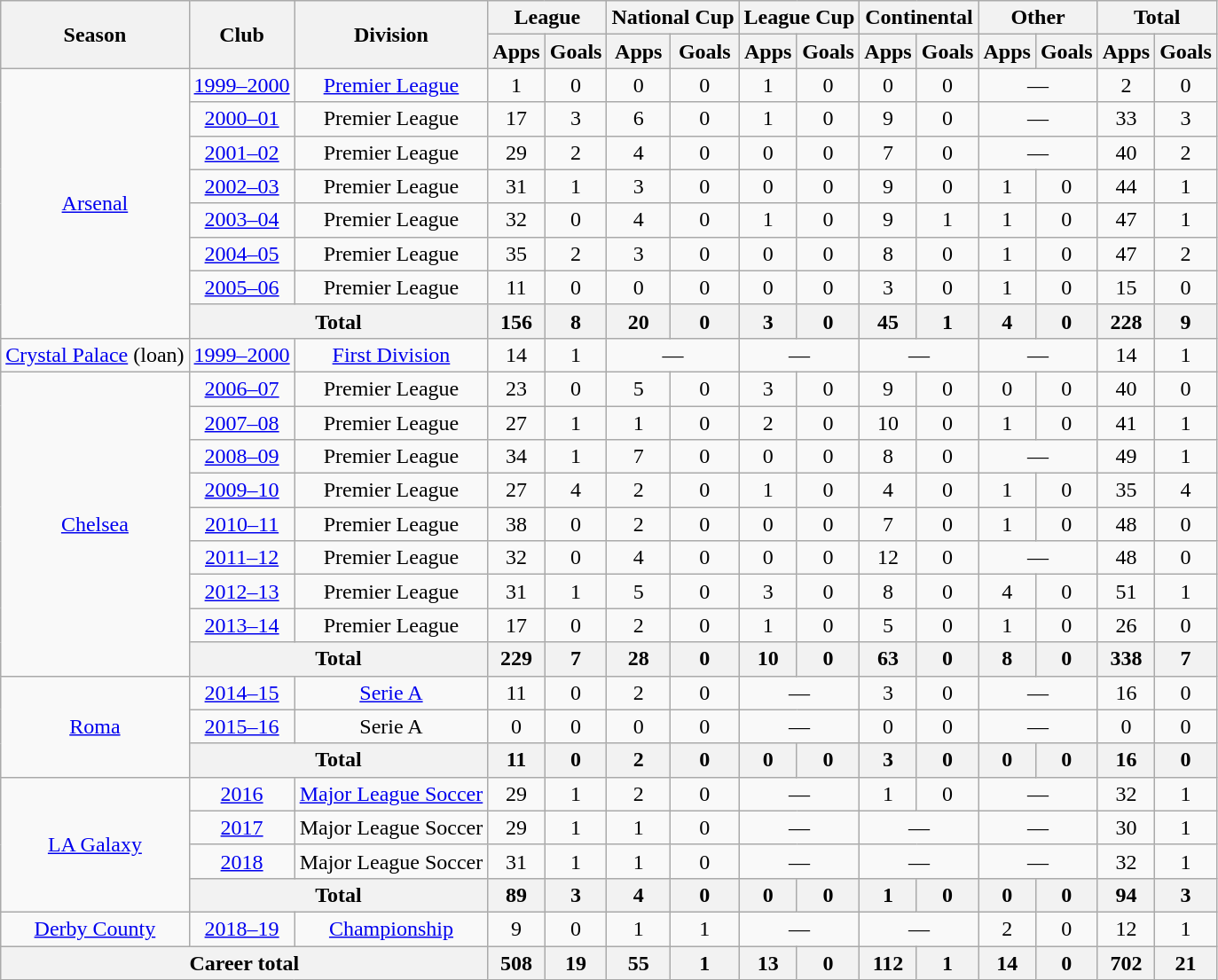<table class=wikitable style="text-align:center">
<tr>
<th rowspan="2">Season</th>
<th rowspan="2">Club</th>
<th rowspan="2">Division</th>
<th colspan="2">League</th>
<th colspan="2">National Cup</th>
<th colspan="2">League Cup</th>
<th colspan="2">Continental</th>
<th colspan="2">Other</th>
<th colspan="2">Total</th>
</tr>
<tr>
<th>Apps</th>
<th>Goals</th>
<th>Apps</th>
<th>Goals</th>
<th>Apps</th>
<th>Goals</th>
<th>Apps</th>
<th>Goals</th>
<th>Apps</th>
<th>Goals</th>
<th>Apps</th>
<th>Goals</th>
</tr>
<tr>
<td rowspan="8"><a href='#'>Arsenal</a></td>
<td><a href='#'>1999–2000</a></td>
<td><a href='#'>Premier League</a></td>
<td>1</td>
<td>0</td>
<td>0</td>
<td>0</td>
<td>1</td>
<td>0</td>
<td>0</td>
<td>0</td>
<td colspan="2">—</td>
<td>2</td>
<td>0</td>
</tr>
<tr>
<td><a href='#'>2000–01</a></td>
<td>Premier League</td>
<td>17</td>
<td>3</td>
<td>6</td>
<td>0</td>
<td>1</td>
<td>0</td>
<td>9</td>
<td>0</td>
<td colspan="2">—</td>
<td>33</td>
<td>3</td>
</tr>
<tr>
<td><a href='#'>2001–02</a></td>
<td>Premier League</td>
<td>29</td>
<td>2</td>
<td>4</td>
<td>0</td>
<td>0</td>
<td>0</td>
<td>7</td>
<td>0</td>
<td colspan="2">—</td>
<td>40</td>
<td>2</td>
</tr>
<tr>
<td><a href='#'>2002–03</a></td>
<td>Premier League</td>
<td>31</td>
<td>1</td>
<td>3</td>
<td>0</td>
<td>0</td>
<td>0</td>
<td>9</td>
<td>0</td>
<td>1</td>
<td>0</td>
<td>44</td>
<td>1</td>
</tr>
<tr>
<td><a href='#'>2003–04</a></td>
<td>Premier League</td>
<td>32</td>
<td>0</td>
<td>4</td>
<td>0</td>
<td>1</td>
<td>0</td>
<td>9</td>
<td>1</td>
<td>1</td>
<td>0</td>
<td>47</td>
<td>1</td>
</tr>
<tr>
<td><a href='#'>2004–05</a></td>
<td>Premier League</td>
<td>35</td>
<td>2</td>
<td>3</td>
<td>0</td>
<td>0</td>
<td>0</td>
<td>8</td>
<td>0</td>
<td>1</td>
<td>0</td>
<td>47</td>
<td>2</td>
</tr>
<tr>
<td><a href='#'>2005–06</a></td>
<td>Premier League</td>
<td>11</td>
<td>0</td>
<td>0</td>
<td>0</td>
<td>0</td>
<td>0</td>
<td>3</td>
<td>0</td>
<td>1</td>
<td>0</td>
<td>15</td>
<td>0</td>
</tr>
<tr>
<th colspan="2">Total</th>
<th>156</th>
<th>8</th>
<th>20</th>
<th>0</th>
<th>3</th>
<th>0</th>
<th>45</th>
<th>1</th>
<th>4</th>
<th>0</th>
<th>228</th>
<th>9</th>
</tr>
<tr>
<td><a href='#'>Crystal Palace</a> (loan)</td>
<td><a href='#'>1999–2000</a></td>
<td><a href='#'>First Division</a></td>
<td>14</td>
<td>1</td>
<td colspan="2">—</td>
<td colspan="2">—</td>
<td colspan="2">—</td>
<td colspan="2">—</td>
<td>14</td>
<td>1</td>
</tr>
<tr>
<td rowspan=9><a href='#'>Chelsea</a></td>
<td><a href='#'>2006–07</a></td>
<td>Premier League</td>
<td>23</td>
<td>0</td>
<td>5</td>
<td>0</td>
<td>3</td>
<td>0</td>
<td>9</td>
<td>0</td>
<td>0</td>
<td>0</td>
<td>40</td>
<td>0</td>
</tr>
<tr>
<td><a href='#'>2007–08</a></td>
<td>Premier League</td>
<td>27</td>
<td>1</td>
<td>1</td>
<td>0</td>
<td>2</td>
<td>0</td>
<td>10</td>
<td>0</td>
<td>1</td>
<td>0</td>
<td>41</td>
<td>1</td>
</tr>
<tr>
<td><a href='#'>2008–09</a></td>
<td>Premier League</td>
<td>34</td>
<td>1</td>
<td>7</td>
<td>0</td>
<td>0</td>
<td>0</td>
<td>8</td>
<td>0</td>
<td colspan="2">—</td>
<td>49</td>
<td>1</td>
</tr>
<tr>
<td><a href='#'>2009–10</a></td>
<td>Premier League</td>
<td>27</td>
<td>4</td>
<td>2</td>
<td>0</td>
<td>1</td>
<td>0</td>
<td>4</td>
<td>0</td>
<td>1</td>
<td>0</td>
<td>35</td>
<td>4</td>
</tr>
<tr>
<td><a href='#'>2010–11</a></td>
<td>Premier League</td>
<td>38</td>
<td>0</td>
<td>2</td>
<td>0</td>
<td>0</td>
<td>0</td>
<td>7</td>
<td>0</td>
<td>1</td>
<td>0</td>
<td>48</td>
<td>0</td>
</tr>
<tr>
<td><a href='#'>2011–12</a></td>
<td>Premier League</td>
<td>32</td>
<td>0</td>
<td>4</td>
<td>0</td>
<td>0</td>
<td>0</td>
<td>12</td>
<td>0</td>
<td colspan="2">—</td>
<td>48</td>
<td>0</td>
</tr>
<tr>
<td><a href='#'>2012–13</a></td>
<td>Premier League</td>
<td>31</td>
<td>1</td>
<td>5</td>
<td>0</td>
<td>3</td>
<td>0</td>
<td>8</td>
<td>0</td>
<td>4</td>
<td>0</td>
<td>51</td>
<td>1</td>
</tr>
<tr>
<td><a href='#'>2013–14</a></td>
<td>Premier League</td>
<td>17</td>
<td>0</td>
<td>2</td>
<td>0</td>
<td>1</td>
<td>0</td>
<td>5</td>
<td>0</td>
<td>1</td>
<td>0</td>
<td>26</td>
<td>0</td>
</tr>
<tr>
<th colspan="2">Total</th>
<th>229</th>
<th>7</th>
<th>28</th>
<th>0</th>
<th>10</th>
<th>0</th>
<th>63</th>
<th>0</th>
<th>8</th>
<th>0</th>
<th>338</th>
<th>7</th>
</tr>
<tr>
<td rowspan="3"><a href='#'>Roma</a></td>
<td><a href='#'>2014–15</a></td>
<td><a href='#'>Serie A</a></td>
<td>11</td>
<td>0</td>
<td>2</td>
<td>0</td>
<td colspan="2">—</td>
<td>3</td>
<td>0</td>
<td colspan="2">—</td>
<td>16</td>
<td>0</td>
</tr>
<tr>
<td><a href='#'>2015–16</a></td>
<td>Serie A</td>
<td>0</td>
<td>0</td>
<td>0</td>
<td>0</td>
<td colspan="2">—</td>
<td>0</td>
<td>0</td>
<td colspan="2">—</td>
<td>0</td>
<td>0</td>
</tr>
<tr>
<th colspan="2">Total</th>
<th>11</th>
<th>0</th>
<th>2</th>
<th>0</th>
<th>0</th>
<th>0</th>
<th>3</th>
<th>0</th>
<th>0</th>
<th>0</th>
<th>16</th>
<th>0</th>
</tr>
<tr>
<td rowspan="4"><a href='#'>LA Galaxy</a></td>
<td><a href='#'>2016</a></td>
<td><a href='#'>Major League Soccer</a></td>
<td>29</td>
<td>1</td>
<td>2</td>
<td>0</td>
<td colspan="2">—</td>
<td>1</td>
<td>0</td>
<td colspan="2">—</td>
<td>32</td>
<td>1</td>
</tr>
<tr>
<td><a href='#'>2017</a></td>
<td>Major League Soccer</td>
<td>29</td>
<td>1</td>
<td>1</td>
<td>0</td>
<td colspan="2">—</td>
<td colspan="2">—</td>
<td colspan="2">—</td>
<td>30</td>
<td>1</td>
</tr>
<tr>
<td><a href='#'>2018</a></td>
<td>Major League Soccer</td>
<td>31</td>
<td>1</td>
<td>1</td>
<td>0</td>
<td colspan="2">—</td>
<td colspan="2">—</td>
<td colspan="2">—</td>
<td>32</td>
<td>1</td>
</tr>
<tr>
<th colspan="2">Total</th>
<th>89</th>
<th>3</th>
<th>4</th>
<th>0</th>
<th>0</th>
<th>0</th>
<th>1</th>
<th>0</th>
<th>0</th>
<th>0</th>
<th>94</th>
<th>3</th>
</tr>
<tr>
<td><a href='#'>Derby County</a></td>
<td><a href='#'>2018–19</a></td>
<td><a href='#'>Championship</a></td>
<td>9</td>
<td>0</td>
<td>1</td>
<td>1</td>
<td colspan="2">—</td>
<td colspan="2">—</td>
<td>2</td>
<td>0</td>
<td>12</td>
<td>1</td>
</tr>
<tr>
<th colspan="3">Career total</th>
<th>508</th>
<th>19</th>
<th>55</th>
<th>1</th>
<th>13</th>
<th>0</th>
<th>112</th>
<th>1</th>
<th>14</th>
<th>0</th>
<th>702</th>
<th>21</th>
</tr>
</table>
